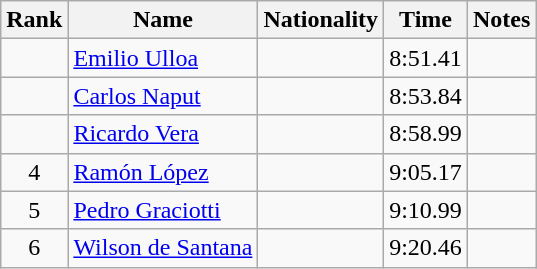<table class="wikitable sortable" style="text-align:center">
<tr>
<th>Rank</th>
<th>Name</th>
<th>Nationality</th>
<th>Time</th>
<th>Notes</th>
</tr>
<tr>
<td></td>
<td align=left><a href='#'>Emilio Ulloa</a></td>
<td align=left></td>
<td>8:51.41</td>
<td></td>
</tr>
<tr>
<td></td>
<td align=left><a href='#'>Carlos Naput</a></td>
<td align=left></td>
<td>8:53.84</td>
<td></td>
</tr>
<tr>
<td></td>
<td align=left><a href='#'>Ricardo Vera</a></td>
<td align=left></td>
<td>8:58.99</td>
<td></td>
</tr>
<tr>
<td>4</td>
<td align=left><a href='#'>Ramón López</a></td>
<td align=left></td>
<td>9:05.17</td>
<td></td>
</tr>
<tr>
<td>5</td>
<td align=left><a href='#'>Pedro Graciotti</a></td>
<td align=left></td>
<td>9:10.99</td>
<td></td>
</tr>
<tr>
<td>6</td>
<td align=left><a href='#'>Wilson de Santana</a></td>
<td align=left></td>
<td>9:20.46</td>
<td></td>
</tr>
</table>
